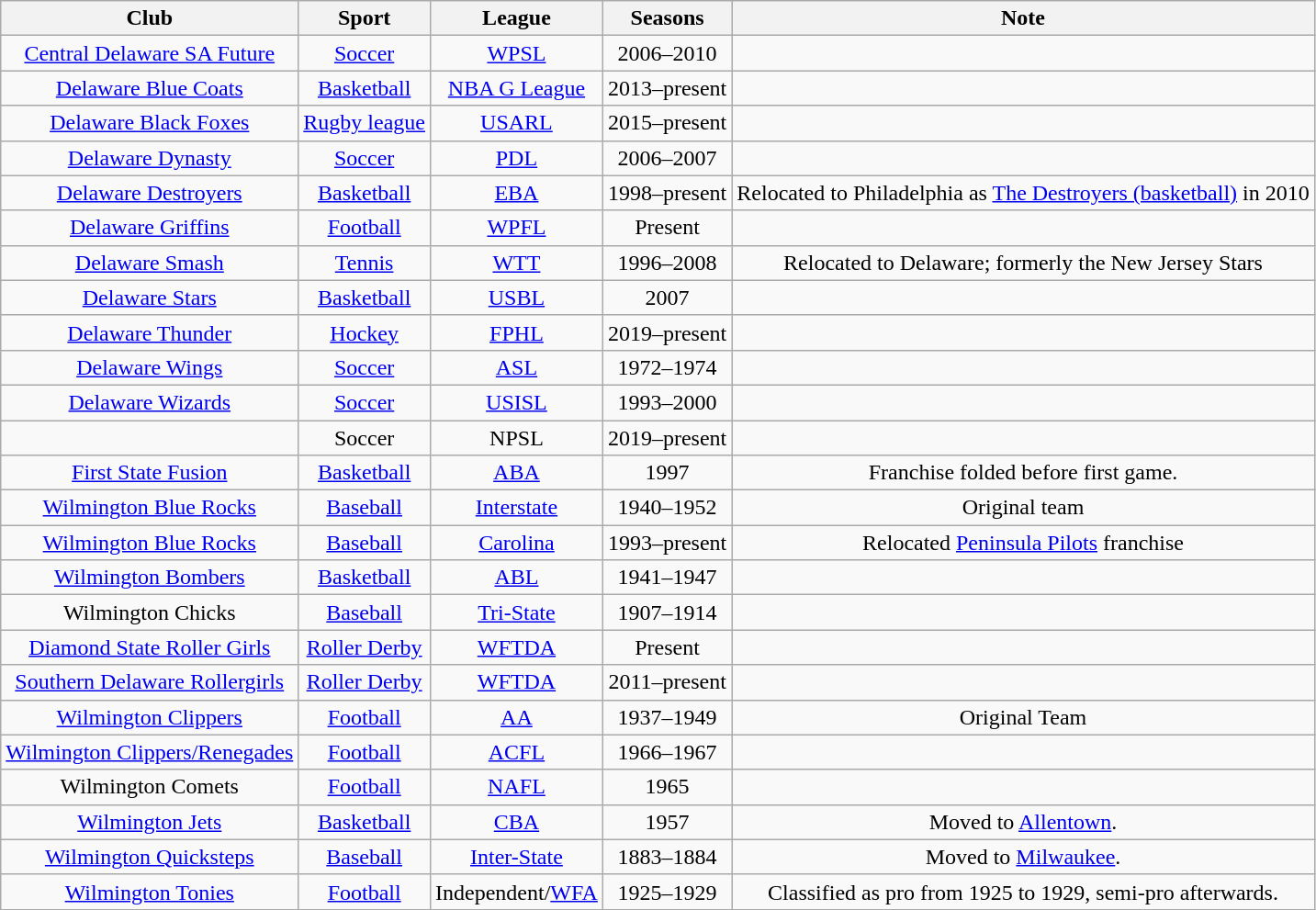<table class="wikitable sortable" style="text-align:center;">
<tr>
<th>Club</th>
<th>Sport</th>
<th>League</th>
<th>Seasons</th>
<th>Note</th>
</tr>
<tr>
<td><a href='#'>Central Delaware SA Future</a></td>
<td><a href='#'>Soccer</a></td>
<td><a href='#'>WPSL</a></td>
<td>2006–2010</td>
<td></td>
</tr>
<tr>
<td><a href='#'>Delaware Blue Coats</a></td>
<td><a href='#'>Basketball</a></td>
<td><a href='#'>NBA G League</a></td>
<td>2013–present</td>
<td></td>
</tr>
<tr>
<td><a href='#'>Delaware Black Foxes</a></td>
<td><a href='#'>Rugby league</a></td>
<td><a href='#'>USARL</a></td>
<td>2015–present</td>
<td></td>
</tr>
<tr>
<td><a href='#'>Delaware Dynasty</a></td>
<td><a href='#'>Soccer</a></td>
<td><a href='#'>PDL</a></td>
<td>2006–2007</td>
<td></td>
</tr>
<tr>
<td><a href='#'>Delaware Destroyers</a></td>
<td><a href='#'>Basketball</a></td>
<td><a href='#'>EBA</a></td>
<td>1998–present</td>
<td>Relocated to Philadelphia as <a href='#'>The Destroyers (basketball)</a> in 2010</td>
</tr>
<tr>
<td><a href='#'>Delaware Griffins</a></td>
<td><a href='#'>Football</a></td>
<td><a href='#'>WPFL</a></td>
<td>Present</td>
<td></td>
</tr>
<tr>
<td><a href='#'>Delaware Smash</a></td>
<td><a href='#'>Tennis</a></td>
<td><a href='#'>WTT</a></td>
<td>1996–2008</td>
<td>Relocated to Delaware; formerly the New Jersey Stars</td>
</tr>
<tr>
<td><a href='#'>Delaware Stars</a></td>
<td><a href='#'>Basketball</a></td>
<td><a href='#'>USBL</a></td>
<td>2007</td>
<td></td>
</tr>
<tr>
<td><a href='#'>Delaware Thunder</a></td>
<td><a href='#'>Hockey</a></td>
<td><a href='#'>FPHL</a></td>
<td>2019–present</td>
<td></td>
</tr>
<tr>
<td><a href='#'>Delaware Wings</a></td>
<td><a href='#'>Soccer</a></td>
<td><a href='#'>ASL</a></td>
<td>1972–1974</td>
<td></td>
</tr>
<tr>
<td><a href='#'>Delaware Wizards</a></td>
<td><a href='#'>Soccer</a></td>
<td><a href='#'>USISL</a></td>
<td>1993–2000</td>
<td></td>
</tr>
<tr>
<td></td>
<td>Soccer</td>
<td>NPSL</td>
<td>2019–present</td>
<td></td>
</tr>
<tr>
<td><a href='#'>First State Fusion</a></td>
<td><a href='#'>Basketball</a></td>
<td><a href='#'>ABA</a></td>
<td>1997</td>
<td>Franchise folded before first game.</td>
</tr>
<tr>
<td><a href='#'>Wilmington Blue Rocks</a></td>
<td><a href='#'>Baseball</a></td>
<td><a href='#'>Interstate</a></td>
<td>1940–1952</td>
<td>Original team</td>
</tr>
<tr>
<td><a href='#'>Wilmington Blue Rocks</a></td>
<td><a href='#'>Baseball</a></td>
<td><a href='#'>Carolina</a></td>
<td>1993–present</td>
<td>Relocated <a href='#'>Peninsula Pilots</a> franchise</td>
</tr>
<tr>
<td><a href='#'>Wilmington Bombers</a></td>
<td><a href='#'>Basketball</a></td>
<td><a href='#'>ABL</a></td>
<td>1941–1947</td>
<td></td>
</tr>
<tr>
<td>Wilmington Chicks</td>
<td><a href='#'>Baseball</a></td>
<td><a href='#'>Tri-State</a></td>
<td>1907–1914</td>
<td></td>
</tr>
<tr>
<td><a href='#'>Diamond State Roller Girls</a></td>
<td><a href='#'>Roller Derby</a></td>
<td><a href='#'>WFTDA</a></td>
<td>Present</td>
<td></td>
</tr>
<tr>
<td><a href='#'>Southern Delaware Rollergirls</a></td>
<td><a href='#'>Roller Derby</a></td>
<td><a href='#'>WFTDA</a></td>
<td>2011–present</td>
<td></td>
</tr>
<tr>
<td><a href='#'>Wilmington Clippers</a></td>
<td><a href='#'>Football</a></td>
<td><a href='#'>AA</a></td>
<td>1937–1949</td>
<td>Original Team</td>
</tr>
<tr>
<td><a href='#'>Wilmington Clippers/Renegades</a></td>
<td><a href='#'>Football</a></td>
<td><a href='#'>ACFL</a></td>
<td>1966–1967</td>
<td></td>
</tr>
<tr>
<td>Wilmington Comets</td>
<td><a href='#'>Football</a></td>
<td><a href='#'>NAFL</a></td>
<td>1965</td>
<td></td>
</tr>
<tr>
<td><a href='#'>Wilmington Jets</a></td>
<td><a href='#'>Basketball</a></td>
<td><a href='#'>CBA</a></td>
<td>1957</td>
<td>Moved to <a href='#'>Allentown</a>.</td>
</tr>
<tr>
<td><a href='#'>Wilmington Quicksteps</a></td>
<td><a href='#'>Baseball</a></td>
<td><a href='#'>Inter-State</a></td>
<td>1883–1884</td>
<td>Moved to <a href='#'>Milwaukee</a>.</td>
</tr>
<tr>
<td><a href='#'>Wilmington Tonies</a></td>
<td><a href='#'>Football</a></td>
<td>Independent/<a href='#'>WFA</a></td>
<td>1925–1929</td>
<td>Classified as pro from 1925 to 1929, semi-pro afterwards.</td>
</tr>
</table>
